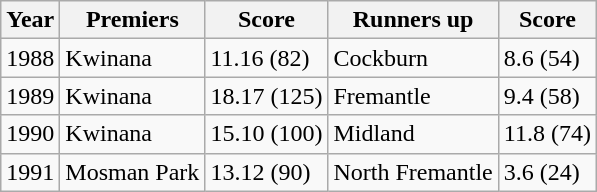<table class="wikitable">
<tr>
<th>Year</th>
<th>Premiers</th>
<th>Score</th>
<th>Runners up</th>
<th>Score</th>
</tr>
<tr>
<td>1988</td>
<td>Kwinana</td>
<td>11.16 (82)</td>
<td>Cockburn</td>
<td>8.6 (54)</td>
</tr>
<tr>
<td>1989</td>
<td>Kwinana</td>
<td>18.17 (125)</td>
<td>Fremantle</td>
<td>9.4 (58)</td>
</tr>
<tr>
<td>1990</td>
<td>Kwinana</td>
<td>15.10 (100)</td>
<td>Midland</td>
<td>11.8 (74)</td>
</tr>
<tr>
<td>1991</td>
<td>Mosman Park</td>
<td>13.12 (90)</td>
<td>North Fremantle</td>
<td>3.6 (24)</td>
</tr>
</table>
